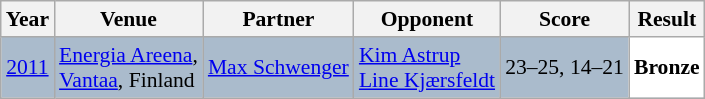<table class="sortable wikitable" style="font-size: 90%;">
<tr>
<th>Year</th>
<th>Venue</th>
<th>Partner</th>
<th>Opponent</th>
<th>Score</th>
<th>Result</th>
</tr>
<tr style="background:#AABBCC">
<td align="center"><a href='#'>2011</a></td>
<td align="left"><a href='#'>Energia Areena</a>,<br><a href='#'>Vantaa</a>, Finland</td>
<td align="left"> <a href='#'>Max Schwenger</a></td>
<td align="left"> <a href='#'>Kim Astrup</a><br> <a href='#'>Line Kjærsfeldt</a></td>
<td align="left">23–25, 14–21</td>
<td style="text-align:left; background:white"> <strong>Bronze</strong></td>
</tr>
</table>
